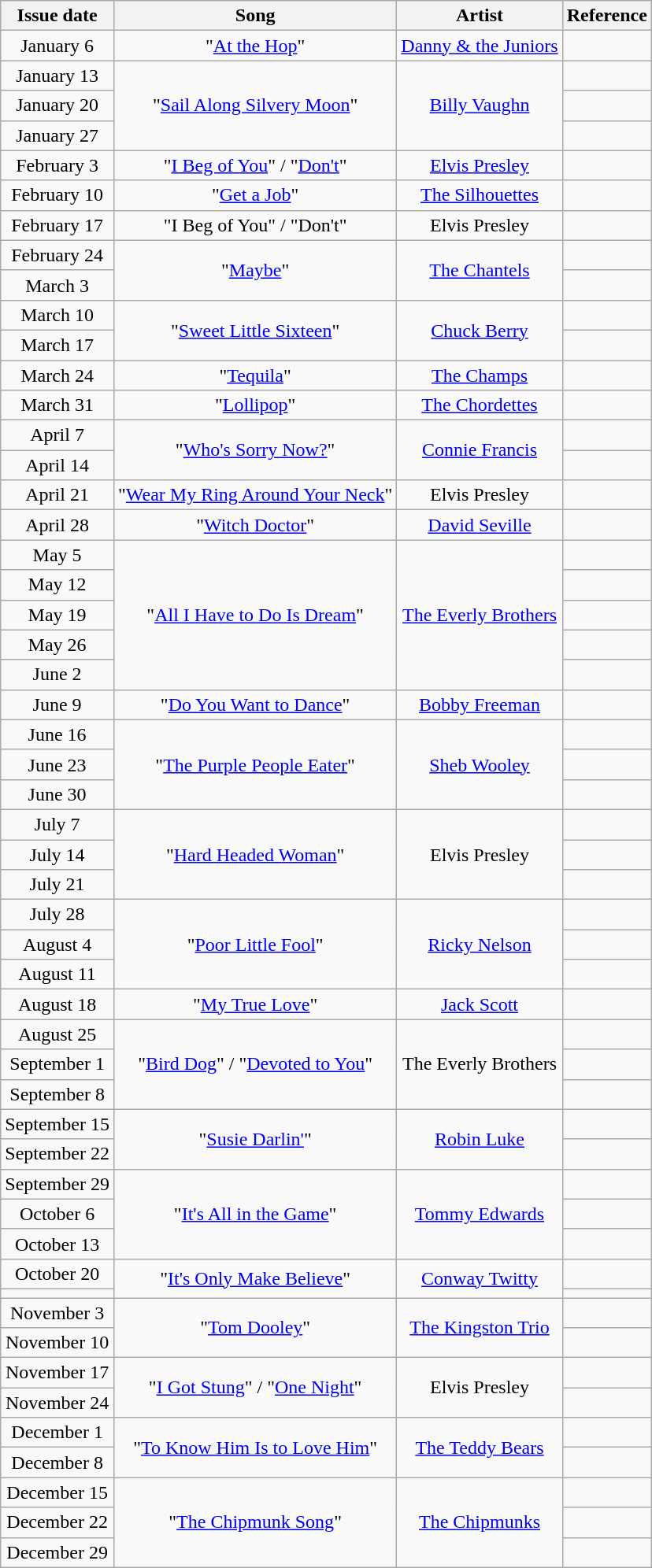<table class="wikitable" style="text-align: center;">
<tr>
<th>Issue date</th>
<th>Song</th>
<th>Artist</th>
<th>Reference</th>
</tr>
<tr>
<td>January 6</td>
<td>"<a href='#'>At the Hop</a>"</td>
<td><a href='#'>Danny & the Juniors</a></td>
<td></td>
</tr>
<tr>
<td>January 13</td>
<td rowspan="3">"<a href='#'>Sail Along Silvery Moon</a>"</td>
<td rowspan="3"><a href='#'>Billy Vaughn</a></td>
<td></td>
</tr>
<tr>
<td>January 20</td>
<td></td>
</tr>
<tr>
<td>January 27</td>
<td></td>
</tr>
<tr>
<td>February 3</td>
<td>"<a href='#'>I Beg of You</a>" / "<a href='#'>Don't</a>"</td>
<td><a href='#'>Elvis Presley</a></td>
<td></td>
</tr>
<tr>
<td>February 10</td>
<td>"<a href='#'>Get a Job</a>"</td>
<td><a href='#'>The Silhouettes</a></td>
<td></td>
</tr>
<tr>
<td>February 17</td>
<td>"I Beg of You" / "Don't"</td>
<td>Elvis Presley</td>
<td></td>
</tr>
<tr>
<td>February 24</td>
<td rowspan="2">"<a href='#'>Maybe</a>"</td>
<td rowspan="2"><a href='#'>The Chantels</a></td>
<td></td>
</tr>
<tr>
<td>March 3</td>
<td></td>
</tr>
<tr>
<td>March 10</td>
<td rowspan="2">"<a href='#'>Sweet Little Sixteen</a>"</td>
<td rowspan="2"><a href='#'>Chuck Berry</a></td>
<td></td>
</tr>
<tr>
<td>March 17</td>
<td></td>
</tr>
<tr>
<td>March 24</td>
<td>"<a href='#'>Tequila</a>"</td>
<td><a href='#'>The Champs</a></td>
<td></td>
</tr>
<tr>
<td>March 31</td>
<td>"<a href='#'>Lollipop</a>"</td>
<td><a href='#'>The Chordettes</a></td>
<td></td>
</tr>
<tr>
<td>April 7</td>
<td rowspan="2">"<a href='#'>Who's Sorry Now?</a>"</td>
<td rowspan="2"><a href='#'>Connie Francis</a></td>
<td></td>
</tr>
<tr>
<td>April 14</td>
<td></td>
</tr>
<tr>
<td>April 21</td>
<td>"<a href='#'>Wear My Ring Around Your Neck</a>"</td>
<td>Elvis Presley</td>
<td></td>
</tr>
<tr>
<td>April 28</td>
<td>"<a href='#'>Witch Doctor</a>"</td>
<td><a href='#'>David Seville</a></td>
<td></td>
</tr>
<tr>
<td>May 5</td>
<td rowspan="5">"<a href='#'>All I Have to Do Is Dream</a>"</td>
<td rowspan="5"><a href='#'>The Everly Brothers</a></td>
<td></td>
</tr>
<tr>
<td>May 12</td>
<td></td>
</tr>
<tr>
<td>May 19</td>
<td></td>
</tr>
<tr>
<td>May 26</td>
<td></td>
</tr>
<tr>
<td>June 2</td>
<td></td>
</tr>
<tr>
<td>June 9</td>
<td>"<a href='#'>Do You Want to Dance</a>"</td>
<td><a href='#'>Bobby Freeman</a></td>
<td></td>
</tr>
<tr>
<td>June 16</td>
<td rowspan="3">"<a href='#'>The Purple People Eater</a>"</td>
<td rowspan="3"><a href='#'>Sheb Wooley</a></td>
<td></td>
</tr>
<tr>
<td>June 23</td>
<td></td>
</tr>
<tr>
<td>June 30</td>
<td></td>
</tr>
<tr>
<td>July 7</td>
<td rowspan="3">"<a href='#'>Hard Headed Woman</a>"</td>
<td rowspan="3">Elvis Presley</td>
<td></td>
</tr>
<tr>
<td>July 14</td>
<td></td>
</tr>
<tr>
<td>July 21</td>
<td></td>
</tr>
<tr>
<td>July 28</td>
<td rowspan="3">"<a href='#'>Poor Little Fool</a>"</td>
<td rowspan="3"><a href='#'>Ricky Nelson</a></td>
<td></td>
</tr>
<tr>
<td>August 4</td>
<td></td>
</tr>
<tr>
<td>August 11</td>
<td></td>
</tr>
<tr>
<td>August 18</td>
<td>"<a href='#'>My True Love</a>"</td>
<td><a href='#'>Jack Scott</a></td>
<td></td>
</tr>
<tr>
<td>August 25</td>
<td rowspan="3">"<a href='#'>Bird Dog</a>" / "<a href='#'>Devoted to You</a>"</td>
<td rowspan="3">The Everly Brothers</td>
<td></td>
</tr>
<tr>
<td>September 1</td>
<td></td>
</tr>
<tr>
<td>September 8</td>
<td></td>
</tr>
<tr>
<td>September 15</td>
<td rowspan="2">"<a href='#'>Susie Darlin'</a>"</td>
<td rowspan="2"><a href='#'>Robin Luke</a></td>
<td></td>
</tr>
<tr>
<td>September 22</td>
<td></td>
</tr>
<tr>
<td>September 29</td>
<td rowspan="3">"<a href='#'>It's All in the Game</a>"</td>
<td rowspan="3"><a href='#'>Tommy Edwards</a></td>
<td></td>
</tr>
<tr>
<td>October 6</td>
<td></td>
</tr>
<tr>
<td>October 13</td>
<td></td>
</tr>
<tr>
<td>October 20</td>
<td rowspan="2">"<a href='#'>It's Only Make Believe</a>"</td>
<td rowspan="2"><a href='#'>Conway Twitty</a></td>
<td></td>
</tr>
<tr>
<td October 27></td>
</tr>
<tr>
<td>November 3</td>
<td rowspan="2">"<a href='#'>Tom Dooley</a>"</td>
<td rowspan="2"><a href='#'>The Kingston Trio</a></td>
<td></td>
</tr>
<tr>
<td>November 10</td>
<td></td>
</tr>
<tr>
<td>November 17</td>
<td rowspan="2">"<a href='#'>I Got Stung</a>" / "<a href='#'>One Night</a>"</td>
<td rowspan="2">Elvis Presley</td>
<td></td>
</tr>
<tr>
<td>November 24</td>
<td></td>
</tr>
<tr>
<td>December 1</td>
<td rowspan="2">"<a href='#'>To Know Him Is to Love Him</a>"</td>
<td rowspan="2"><a href='#'>The Teddy Bears</a></td>
<td></td>
</tr>
<tr>
<td>December 8</td>
<td></td>
</tr>
<tr>
<td>December 15</td>
<td rowspan="3">"<a href='#'>The Chipmunk Song</a>"</td>
<td rowspan="3"><a href='#'>The Chipmunks</a></td>
<td></td>
</tr>
<tr>
<td>December 22</td>
<td></td>
</tr>
<tr>
<td>December 29</td>
<td></td>
</tr>
</table>
